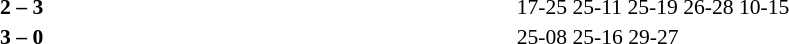<table width=100% cellspacing=1>
<tr>
<th width=20%></th>
<th width=12%></th>
<th width=20%></th>
<th width=33%></th>
<td></td>
</tr>
<tr style=font-size:90%>
<td align=right></td>
<td align=center><strong>2 – 3</strong></td>
<td></td>
<td>17-25 25-11 25-19 26-28 10-15</td>
<td></td>
</tr>
<tr style=font-size:90%>
<td align=right></td>
<td align=center><strong>3 – 0</strong></td>
<td></td>
<td>25-08 25-16 29-27</td>
</tr>
</table>
